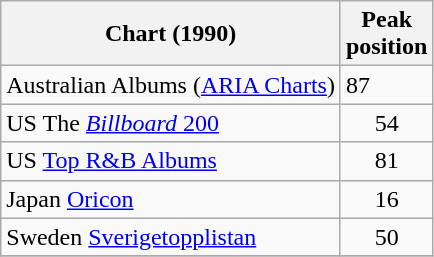<table class="wikitable">
<tr>
<th>Chart (1990)</th>
<th>Peak<br>position</th>
</tr>
<tr>
<td>Australian Albums (<a href='#'>ARIA Charts</a>)</td>
<td>87</td>
</tr>
<tr>
<td>US The <a href='#'><em>Billboard</em> 200</a></td>
<td align="center">54</td>
</tr>
<tr>
<td>US <a href='#'>Top R&B Albums</a></td>
<td align="center">81</td>
</tr>
<tr>
<td>Japan <a href='#'>Oricon</a></td>
<td align = "center">16</td>
</tr>
<tr>
<td>Sweden <a href='#'>Sverigetopplistan</a></td>
<td align = "center">50</td>
</tr>
<tr>
</tr>
</table>
